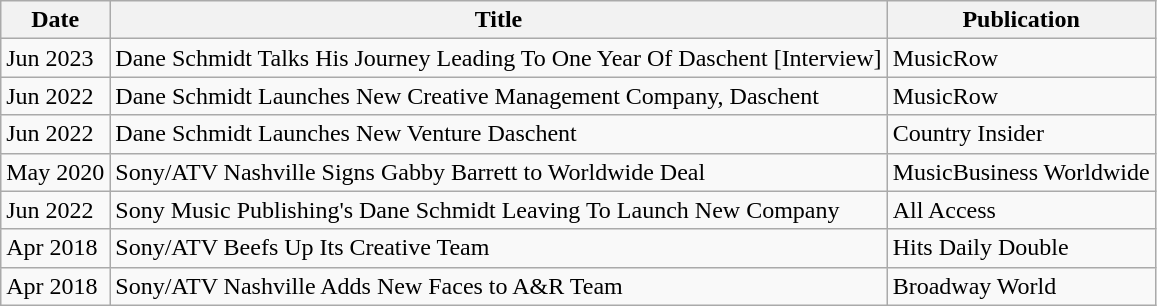<table class="wikitable">
<tr>
<th>Date</th>
<th>Title</th>
<th>Publication</th>
</tr>
<tr>
<td>Jun 2023</td>
<td>Dane Schmidt Talks His Journey Leading To One Year Of Daschent [Interview]</td>
<td>MusicRow</td>
</tr>
<tr>
<td>Jun 2022</td>
<td>Dane Schmidt Launches New Creative Management Company, Daschent</td>
<td>MusicRow</td>
</tr>
<tr>
<td>Jun 2022</td>
<td>Dane Schmidt Launches New Venture Daschent</td>
<td>Country Insider</td>
</tr>
<tr>
<td>May 2020</td>
<td>Sony/ATV Nashville Signs Gabby Barrett to Worldwide Deal</td>
<td>MusicBusiness Worldwide</td>
</tr>
<tr>
<td>Jun 2022</td>
<td>Sony Music Publishing's Dane Schmidt Leaving To Launch New Company</td>
<td>All Access</td>
</tr>
<tr>
<td>Apr 2018</td>
<td>Sony/ATV Beefs Up Its Creative Team</td>
<td>Hits Daily Double</td>
</tr>
<tr>
<td>Apr 2018</td>
<td>Sony/ATV Nashville Adds New Faces to A&R Team</td>
<td>Broadway World</td>
</tr>
</table>
